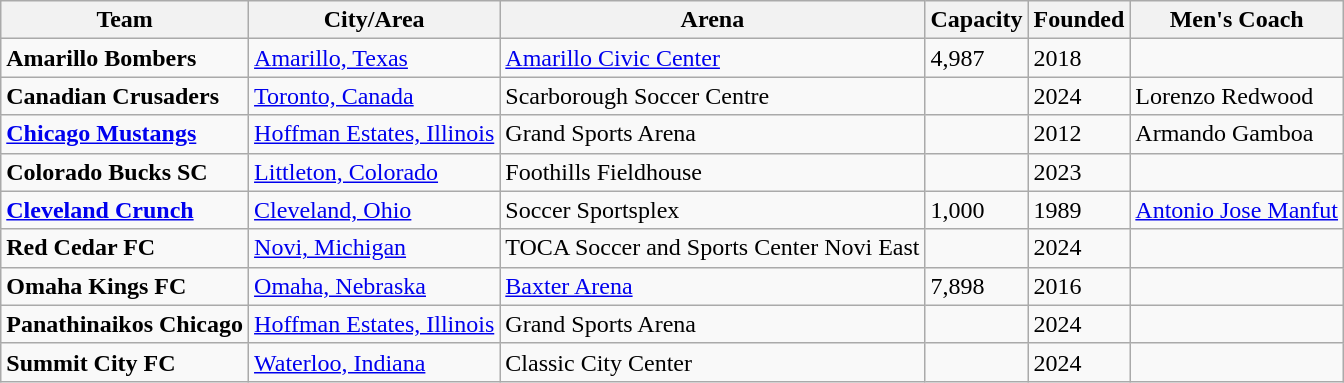<table class="wikitable">
<tr>
<th>Team</th>
<th>City/Area</th>
<th>Arena</th>
<th>Capacity</th>
<th>Founded</th>
<th>Men's Coach</th>
</tr>
<tr>
<td><strong>Amarillo Bombers</strong></td>
<td><a href='#'>Amarillo, Texas</a></td>
<td><a href='#'>Amarillo Civic Center</a></td>
<td>4,987</td>
<td>2018</td>
<td></td>
</tr>
<tr>
<td><strong>Canadian Crusaders</strong></td>
<td><a href='#'>Toronto, Canada</a></td>
<td>Scarborough Soccer Centre</td>
<td></td>
<td>2024</td>
<td>Lorenzo Redwood</td>
</tr>
<tr>
<td><strong><a href='#'>Chicago Mustangs</a></strong></td>
<td><a href='#'>Hoffman Estates, Illinois</a></td>
<td>Grand Sports Arena</td>
<td></td>
<td>2012</td>
<td>Armando Gamboa</td>
</tr>
<tr>
<td><strong>Colorado Bucks SC</strong></td>
<td><a href='#'>Littleton, Colorado</a></td>
<td>Foothills Fieldhouse</td>
<td></td>
<td>2023</td>
<td></td>
</tr>
<tr>
<td><strong><a href='#'>Cleveland Crunch</a></strong></td>
<td><a href='#'>Cleveland, Ohio</a></td>
<td>Soccer Sportsplex</td>
<td>1,000</td>
<td>1989</td>
<td><a href='#'>Antonio Jose Manfut</a></td>
</tr>
<tr>
<td><strong>Red Cedar FC</strong></td>
<td><a href='#'>Novi, Michigan</a></td>
<td>TOCA Soccer and Sports Center Novi East</td>
<td></td>
<td>2024</td>
<td></td>
</tr>
<tr>
<td><strong>Omaha Kings FC</strong></td>
<td><a href='#'>Omaha, Nebraska</a></td>
<td><a href='#'>Baxter Arena</a></td>
<td>7,898</td>
<td>2016</td>
<td></td>
</tr>
<tr>
<td><strong>Panathinaikos Chicago</strong></td>
<td><a href='#'>Hoffman Estates, Illinois</a></td>
<td>Grand Sports Arena</td>
<td></td>
<td>2024</td>
<td></td>
</tr>
<tr>
<td><strong>Summit City FC</strong></td>
<td><a href='#'>Waterloo, Indiana</a></td>
<td>Classic City Center</td>
<td></td>
<td>2024</td>
<td></td>
</tr>
</table>
